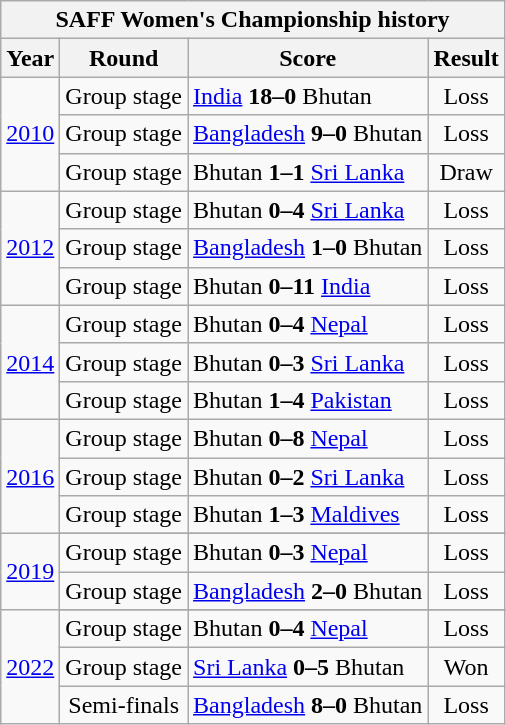<table class="wikitable" style="text-align: center;">
<tr>
<th colspan=4>SAFF Women's Championship history</th>
</tr>
<tr>
<th>Year</th>
<th>Round</th>
<th>Score</th>
<th>Result</th>
</tr>
<tr>
<td rowspan=3><a href='#'>2010</a></td>
<td>Group stage</td>
<td align="left"> <a href='#'>India</a> <strong>18–0</strong> Bhutan </td>
<td>Loss</td>
</tr>
<tr>
<td>Group stage</td>
<td align="left"> <a href='#'>Bangladesh</a> <strong>9–0</strong> Bhutan </td>
<td>Loss</td>
</tr>
<tr>
<td>Group stage</td>
<td align="left"> Bhutan <strong>1–1</strong> <a href='#'>Sri Lanka</a> </td>
<td>Draw</td>
</tr>
<tr>
<td rowspan=3><a href='#'>2012</a></td>
<td>Group stage</td>
<td align="left"> Bhutan <strong>0–4</strong> <a href='#'>Sri Lanka</a> </td>
<td>Loss</td>
</tr>
<tr>
<td>Group stage</td>
<td align="left"> <a href='#'>Bangladesh</a> <strong>1–0</strong> Bhutan </td>
<td>Loss</td>
</tr>
<tr>
<td>Group stage</td>
<td align="left"> Bhutan <strong>0–11</strong> <a href='#'>India</a> </td>
<td>Loss</td>
</tr>
<tr>
<td rowspan=3><a href='#'>2014</a></td>
<td>Group stage</td>
<td align="left"> Bhutan <strong>0–4</strong> <a href='#'>Nepal</a> </td>
<td>Loss</td>
</tr>
<tr>
<td>Group stage</td>
<td align="left"> Bhutan <strong>0–3</strong> <a href='#'>Sri Lanka</a> </td>
<td>Loss</td>
</tr>
<tr>
<td>Group stage</td>
<td align="left"> Bhutan <strong>1–4</strong> <a href='#'>Pakistan</a> </td>
<td>Loss</td>
</tr>
<tr>
<td rowspan=3><a href='#'>2016</a></td>
<td>Group stage</td>
<td align="left"> Bhutan <strong>0–8</strong> <a href='#'>Nepal</a> </td>
<td>Loss</td>
</tr>
<tr>
<td>Group stage</td>
<td align="left"> Bhutan <strong>0–2</strong> <a href='#'>Sri Lanka</a> </td>
<td>Loss</td>
</tr>
<tr>
<td>Group stage</td>
<td align="left"> Bhutan <strong>1–3</strong> <a href='#'>Maldives</a> </td>
<td>Loss</td>
</tr>
<tr>
<td rowspan=3><a href='#'>2019</a></td>
</tr>
<tr>
<td>Group stage</td>
<td align="left"> Bhutan <strong>0–3</strong> <a href='#'>Nepal</a> </td>
<td>Loss</td>
</tr>
<tr>
<td>Group stage</td>
<td align="left"> <a href='#'>Bangladesh</a> <strong>2–0</strong> Bhutan </td>
<td>Loss</td>
</tr>
<tr>
<td rowspan=4><a href='#'>2022</a></td>
</tr>
<tr>
<td>Group stage</td>
<td align="left"> Bhutan <strong>0–4</strong> <a href='#'>Nepal</a> </td>
<td>Loss</td>
</tr>
<tr>
<td>Group stage</td>
<td align="left"> <a href='#'>Sri Lanka</a> <strong>0–5</strong> Bhutan </td>
<td>Won</td>
</tr>
<tr>
<td>Semi-finals</td>
<td align="left"> <a href='#'>Bangladesh</a> <strong>8–0</strong> Bhutan </td>
<td>Loss</td>
</tr>
</table>
